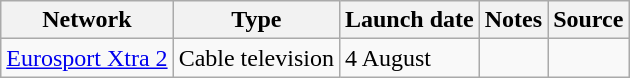<table class="wikitable sortable">
<tr>
<th>Network</th>
<th>Type</th>
<th>Launch date</th>
<th>Notes</th>
<th>Source</th>
</tr>
<tr>
<td><a href='#'>Eurosport Xtra 2</a></td>
<td>Cable television</td>
<td>4 August</td>
<td></td>
<td></td>
</tr>
</table>
